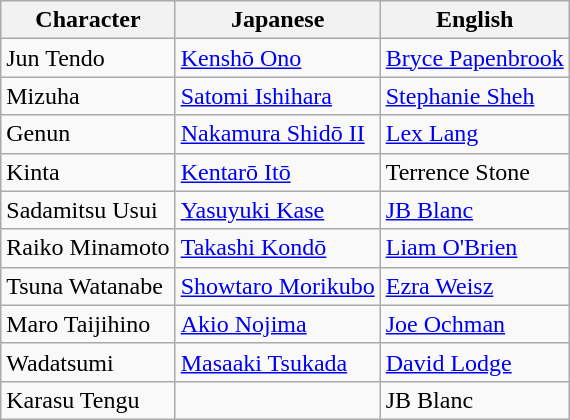<table class="wikitable">
<tr>
<th>Character</th>
<th>Japanese</th>
<th>English</th>
</tr>
<tr>
<td>Jun Tendo</td>
<td><a href='#'>Kenshō Ono</a></td>
<td><a href='#'>Bryce Papenbrook</a></td>
</tr>
<tr>
<td>Mizuha</td>
<td><a href='#'>Satomi Ishihara</a></td>
<td><a href='#'>Stephanie Sheh</a></td>
</tr>
<tr>
<td>Genun</td>
<td><a href='#'>Nakamura Shidō II</a></td>
<td><a href='#'>Lex Lang</a></td>
</tr>
<tr>
<td>Kinta</td>
<td><a href='#'>Kentarō Itō</a></td>
<td>Terrence Stone</td>
</tr>
<tr>
<td>Sadamitsu Usui</td>
<td><a href='#'>Yasuyuki Kase</a></td>
<td><a href='#'>JB Blanc</a></td>
</tr>
<tr>
<td>Raiko Minamoto</td>
<td><a href='#'>Takashi Kondō</a></td>
<td><a href='#'>Liam O'Brien</a></td>
</tr>
<tr>
<td>Tsuna Watanabe</td>
<td><a href='#'>Showtaro Morikubo</a></td>
<td><a href='#'>Ezra Weisz</a></td>
</tr>
<tr>
<td>Maro Taijihino</td>
<td><a href='#'>Akio Nojima</a></td>
<td><a href='#'>Joe Ochman</a></td>
</tr>
<tr>
<td>Wadatsumi</td>
<td><a href='#'>Masaaki Tsukada</a></td>
<td><a href='#'>David Lodge</a></td>
</tr>
<tr>
<td>Karasu Tengu</td>
<td></td>
<td>JB Blanc</td>
</tr>
</table>
